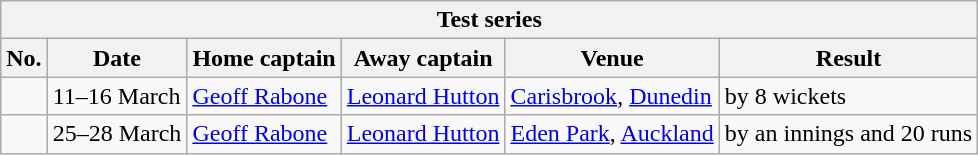<table class="wikitable">
<tr>
<th colspan="9">Test series</th>
</tr>
<tr>
<th>No.</th>
<th>Date</th>
<th>Home captain</th>
<th>Away captain</th>
<th>Venue</th>
<th>Result</th>
</tr>
<tr>
<td></td>
<td>11–16 March</td>
<td><a href='#'>Geoff Rabone</a></td>
<td><a href='#'>Leonard Hutton</a></td>
<td><a href='#'>Carisbrook</a>, <a href='#'>Dunedin</a></td>
<td> by 8 wickets</td>
</tr>
<tr>
<td></td>
<td>25–28 March</td>
<td><a href='#'>Geoff Rabone</a></td>
<td><a href='#'>Leonard Hutton</a></td>
<td><a href='#'>Eden Park</a>, <a href='#'>Auckland</a></td>
<td> by an innings and 20 runs</td>
</tr>
</table>
